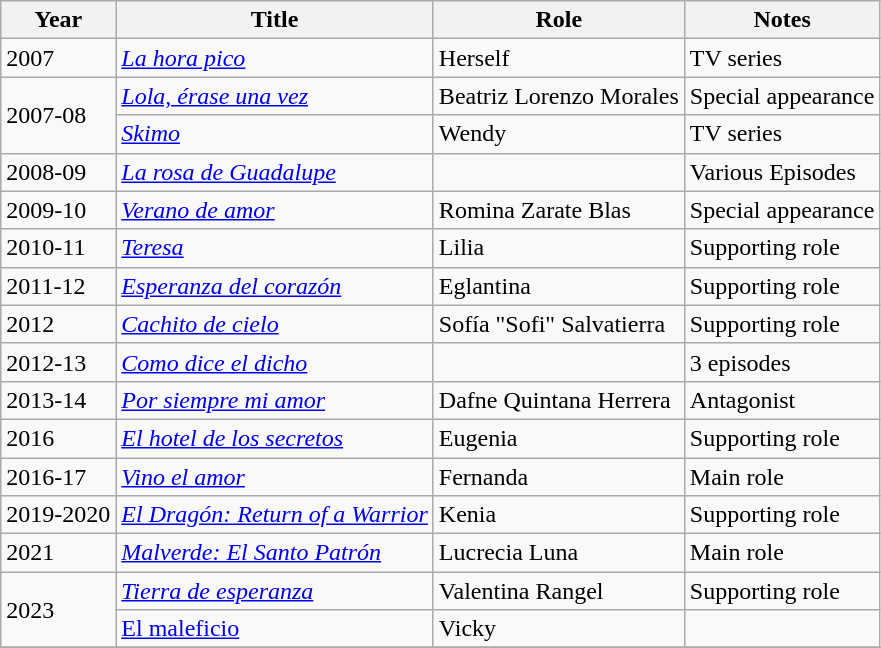<table class="wikitable">
<tr>
<th>Year</th>
<th>Title</th>
<th>Role</th>
<th>Notes</th>
</tr>
<tr>
<td>2007</td>
<td><em><a href='#'>La hora pico</a></em></td>
<td>Herself</td>
<td>TV series</td>
</tr>
<tr>
<td rowspan=2>2007-08</td>
<td><em><a href='#'>Lola, érase una vez</a></em></td>
<td>Beatriz Lorenzo Morales</td>
<td>Special appearance</td>
</tr>
<tr>
<td><em><a href='#'>Skimo</a></em></td>
<td>Wendy</td>
<td>TV series</td>
</tr>
<tr>
<td>2008-09</td>
<td><em><a href='#'>La rosa de Guadalupe</a></em></td>
<td></td>
<td>Various Episodes</td>
</tr>
<tr>
<td>2009-10</td>
<td><em><a href='#'>Verano de amor</a></em></td>
<td>Romina Zarate Blas</td>
<td>Special appearance</td>
</tr>
<tr>
<td>2010-11</td>
<td><em><a href='#'>Teresa</a></em></td>
<td>Lilia</td>
<td>Supporting role</td>
</tr>
<tr>
<td>2011-12</td>
<td><em><a href='#'>Esperanza del corazón</a></em></td>
<td>Eglantina</td>
<td>Supporting role</td>
</tr>
<tr>
<td>2012</td>
<td><em><a href='#'>Cachito de cielo</a></em></td>
<td>Sofía "Sofi" Salvatierra</td>
<td>Supporting role</td>
</tr>
<tr>
<td>2012-13</td>
<td><em><a href='#'>Como dice el dicho</a></em></td>
<td></td>
<td>3 episodes</td>
</tr>
<tr>
<td>2013-14</td>
<td><em><a href='#'>Por siempre mi amor</a></em></td>
<td>Dafne Quintana Herrera</td>
<td>Antagonist</td>
</tr>
<tr>
<td>2016</td>
<td><em><a href='#'>El hotel de los secretos</a></em></td>
<td>Eugenia</td>
<td>Supporting role</td>
</tr>
<tr>
<td>2016-17</td>
<td><em><a href='#'>Vino el amor</a></em></td>
<td>Fernanda</td>
<td>Main role</td>
</tr>
<tr>
<td>2019-2020</td>
<td><em><a href='#'>El Dragón: Return of a Warrior</a></em></td>
<td>Kenia</td>
<td>Supporting role</td>
</tr>
<tr>
<td>2021</td>
<td><em><a href='#'>Malverde: El Santo Patrón</a></em></td>
<td>Lucrecia Luna</td>
<td>Main role</td>
</tr>
<tr>
<td rowspan=2>2023</td>
<td><em><a href='#'>Tierra de esperanza</a></td>
<td>Valentina Rangel</td>
<td>Supporting role</td>
</tr>
<tr>
<td></em><a href='#'>El maleficio</a><em></td>
<td>Vicky</td>
<td></td>
</tr>
<tr>
</tr>
</table>
